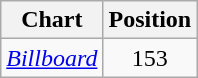<table class="wikitable" style="text-align:center;">
<tr>
<th>Chart</th>
<th>Position</th>
</tr>
<tr>
<td align="left"><em><a href='#'>Billboard</a></em></td>
<td>153</td>
</tr>
</table>
